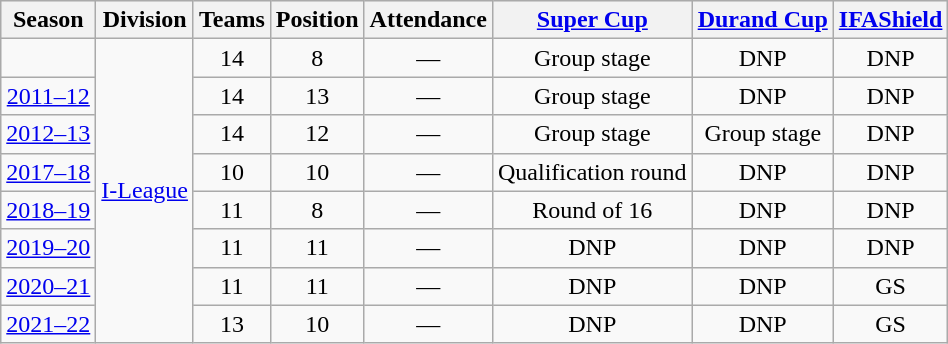<table class="wikitable sortable" style="text-align:center">
<tr style="background:#efefef;">
<th>Season</th>
<th>Division</th>
<th>Teams</th>
<th>Position</th>
<th>Attendance</th>
<th><a href='#'>Super Cup</a></th>
<th><a href='#'>Durand Cup</a></th>
<th><a href='#'>IFAShield</a></th>
</tr>
<tr>
<td></td>
<td rowspan="8"><a href='#'>I-League</a></td>
<td>14</td>
<td>8</td>
<td>—</td>
<td>Group stage</td>
<td>DNP</td>
<td>DNP</td>
</tr>
<tr>
<td><a href='#'>2011–12</a></td>
<td>14</td>
<td>13</td>
<td>—</td>
<td>Group stage</td>
<td>DNP</td>
<td>DNP</td>
</tr>
<tr>
<td><a href='#'>2012–13</a></td>
<td>14</td>
<td>12</td>
<td>—</td>
<td>Group stage</td>
<td>Group stage</td>
<td>DNP</td>
</tr>
<tr>
<td><a href='#'>2017–18</a></td>
<td>10</td>
<td>10</td>
<td>—</td>
<td>Qualification round</td>
<td>DNP</td>
<td>DNP</td>
</tr>
<tr>
<td><a href='#'>2018–19</a></td>
<td>11</td>
<td>8</td>
<td>—</td>
<td>Round of 16</td>
<td>DNP</td>
<td>DNP</td>
</tr>
<tr>
<td><a href='#'>2019–20</a></td>
<td>11</td>
<td>11</td>
<td>—</td>
<td>DNP</td>
<td>DNP</td>
<td>DNP</td>
</tr>
<tr>
<td><a href='#'>2020–21</a></td>
<td>11</td>
<td>11</td>
<td>—</td>
<td>DNP</td>
<td>DNP</td>
<td>GS</td>
</tr>
<tr>
<td><a href='#'>2021–22</a></td>
<td>13</td>
<td>10</td>
<td>—</td>
<td>DNP</td>
<td>DNP</td>
<td>GS</td>
</tr>
</table>
